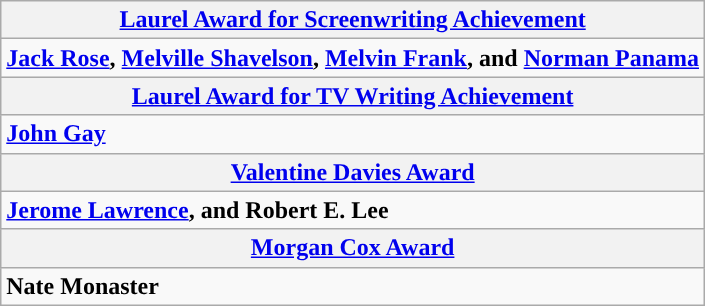<table class="wikitable" style="width=">
<tr>
<th colspan="2" style="background:"><a href='#'>Laurel Award for Screenwriting Achievement</a></th>
</tr>
<tr>
<td colspan="2" style="vertical-align:top;"><strong><a href='#'>Jack Rose</a>, <a href='#'>Melville Shavelson</a>, <a href='#'>Melvin Frank</a>, and <a href='#'>Norman Panama</a></strong></td>
</tr>
<tr>
<th colspan="2" style="background:"><a href='#'>Laurel Award for TV Writing Achievement</a></th>
</tr>
<tr>
<td colspan="2" style="vertical-align:top;"><strong><a href='#'>John Gay</a></strong></td>
</tr>
<tr>
<th colspan="2" style="background:"><a href='#'>Valentine Davies Award</a></th>
</tr>
<tr>
<td colspan="2" style="vertical-align:top;"><strong><a href='#'>Jerome Lawrence</a>, and Robert E. Lee</strong></td>
</tr>
<tr>
<th colspan="2" style="background:"><a href='#'>Morgan Cox Award</a></th>
</tr>
<tr>
<td colspan="2" style="vertical-align:top;"><strong>Nate Monaster</strong></td>
</tr>
</table>
